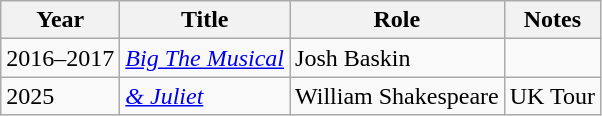<table class="wikitable sortable">
<tr>
<th>Year</th>
<th>Title</th>
<th>Role</th>
<th>Notes</th>
</tr>
<tr>
<td>2016–2017</td>
<td><em><a href='#'>Big The Musical</a></em></td>
<td>Josh Baskin</td>
<td></td>
</tr>
<tr>
<td>2025</td>
<td><em><a href='#'>& Juliet</a><strong></td>
<td>William Shakespeare</td>
<td>UK Tour</td>
</tr>
</table>
